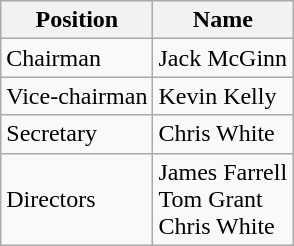<table class="wikitable">
<tr>
<th>Position</th>
<th>Name</th>
</tr>
<tr>
<td>Chairman</td>
<td>Jack McGinn</td>
</tr>
<tr>
<td>Vice-chairman</td>
<td>Kevin Kelly</td>
</tr>
<tr>
<td>Secretary</td>
<td>Chris White</td>
</tr>
<tr>
<td>Directors</td>
<td>James Farrell<br>Tom Grant<br>Chris White</td>
</tr>
</table>
